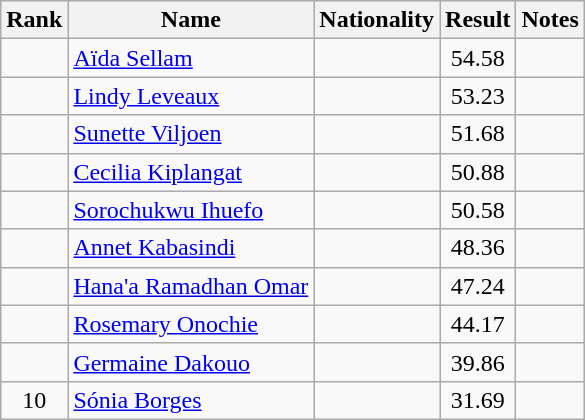<table class="wikitable sortable" style="text-align:center">
<tr>
<th>Rank</th>
<th>Name</th>
<th>Nationality</th>
<th>Result</th>
<th>Notes</th>
</tr>
<tr>
<td></td>
<td align=left><a href='#'>Aïda Sellam</a></td>
<td align=left></td>
<td>54.58</td>
<td></td>
</tr>
<tr>
<td></td>
<td align=left><a href='#'>Lindy Leveaux</a></td>
<td align=left></td>
<td>53.23</td>
<td></td>
</tr>
<tr>
<td></td>
<td align=left><a href='#'>Sunette Viljoen</a></td>
<td align=left></td>
<td>51.68</td>
<td></td>
</tr>
<tr>
<td></td>
<td align=left><a href='#'>Cecilia Kiplangat</a></td>
<td align=left></td>
<td>50.88</td>
<td></td>
</tr>
<tr>
<td></td>
<td align=left><a href='#'>Sorochukwu Ihuefo</a></td>
<td align=left></td>
<td>50.58</td>
<td></td>
</tr>
<tr>
<td></td>
<td align=left><a href='#'>Annet Kabasindi</a></td>
<td align=left></td>
<td>48.36</td>
<td></td>
</tr>
<tr>
<td></td>
<td align=left><a href='#'>Hana'a Ramadhan Omar</a></td>
<td align=left></td>
<td>47.24</td>
<td></td>
</tr>
<tr>
<td></td>
<td align=left><a href='#'>Rosemary Onochie</a></td>
<td align=left></td>
<td>44.17</td>
<td></td>
</tr>
<tr>
<td></td>
<td align=left><a href='#'>Germaine Dakouo</a></td>
<td align=left></td>
<td>39.86</td>
<td></td>
</tr>
<tr>
<td>10</td>
<td align=left><a href='#'>Sónia Borges</a></td>
<td align=left></td>
<td>31.69</td>
<td></td>
</tr>
</table>
